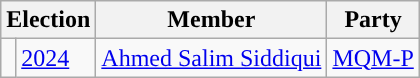<table class="wikitable">
<tr>
<th colspan="2">Election</th>
<th>Member</th>
<th>Party</th>
</tr>
<tr>
<td style="background-color: "></td>
<td><a href='#'>2024</a></td>
<td><a href='#'>Ahmed Salim Siddiqui</a></td>
<td><a href='#'>MQM-P</a></td>
</tr>
</table>
